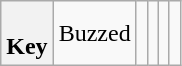<table class="wikitable">
<tr>
<th><br>Key</th>
<td> Buzzed</td>
<td></td>
<td></td>
<td></td>
<td></td>
</tr>
</table>
